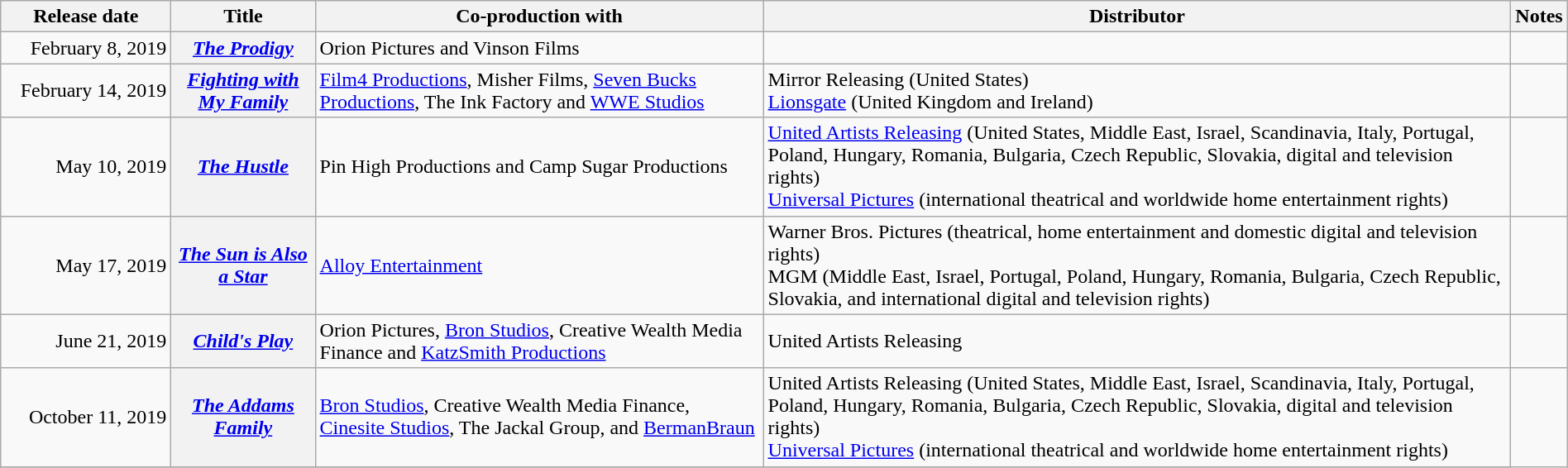<table class="wikitable sortable" style="width:100%;">
<tr>
<th scope="col" style="width:130px;">Release date</th>
<th>Title</th>
<th>Co-production with</th>
<th>Distributor</th>
<th>Notes</th>
</tr>
<tr>
<td style="text-align:right;">February 8, 2019</td>
<th scope="row"><em><a href='#'>The Prodigy</a></em></th>
<td>Orion Pictures and Vinson Films</td>
<td></td>
</tr>
<tr>
<td style="text-align:right;">February 14, 2019</td>
<th scope="row"><em><a href='#'>Fighting with My Family</a></em></th>
<td><a href='#'>Film4 Productions</a>, Misher Films, <a href='#'>Seven Bucks Productions</a>, The Ink Factory and <a href='#'>WWE Studios</a></td>
<td>Mirror Releasing (United States) <br> <a href='#'>Lionsgate</a> (United Kingdom and Ireland)</td>
<td></td>
</tr>
<tr>
<td style="text-align:right;">May 10, 2019</td>
<th scope="row"><em><a href='#'>The Hustle</a></em></th>
<td>Pin High Productions and Camp Sugar Productions</td>
<td><a href='#'>United Artists Releasing</a> (United States, Middle East, Israel, Scandinavia, Italy, Portugal, Poland, Hungary, Romania, Bulgaria, Czech Republic, Slovakia, digital and television rights) <br> <a href='#'>Universal Pictures</a> (international theatrical and worldwide home entertainment rights)</td>
<td></td>
</tr>
<tr>
<td style="text-align:right;">May 17, 2019</td>
<th scope="row"><em><a href='#'>The Sun is Also a Star</a></em></th>
<td><a href='#'>Alloy Entertainment</a></td>
<td>Warner Bros. Pictures (theatrical, home entertainment and domestic digital and television rights) <br> MGM (Middle East, Israel, Portugal, Poland, Hungary, Romania, Bulgaria, Czech Republic, Slovakia, and international digital and television rights)</td>
<td></td>
</tr>
<tr>
<td style="text-align:right;">June 21, 2019</td>
<th scope="row"><em><a href='#'>Child's Play</a></em></th>
<td>Orion Pictures, <a href='#'>Bron Studios</a>, Creative Wealth Media Finance and <a href='#'>KatzSmith Productions</a></td>
<td>United Artists Releasing</td>
<td></td>
</tr>
<tr>
<td style="text-align:right;">October 11, 2019</td>
<th scope="row"><em><a href='#'>The Addams Family</a></em></th>
<td><a href='#'>Bron Studios</a>, Creative Wealth Media Finance, <a href='#'>Cinesite Studios</a>, The Jackal Group, and <a href='#'>BermanBraun</a></td>
<td>United Artists Releasing (United States, Middle East, Israel, Scandinavia, Italy, Portugal, Poland, Hungary, Romania, Bulgaria, Czech Republic, Slovakia, digital and television rights) <br> <a href='#'>Universal Pictures</a> (international theatrical and worldwide home entertainment rights)</td>
</tr>
<tr>
</tr>
</table>
